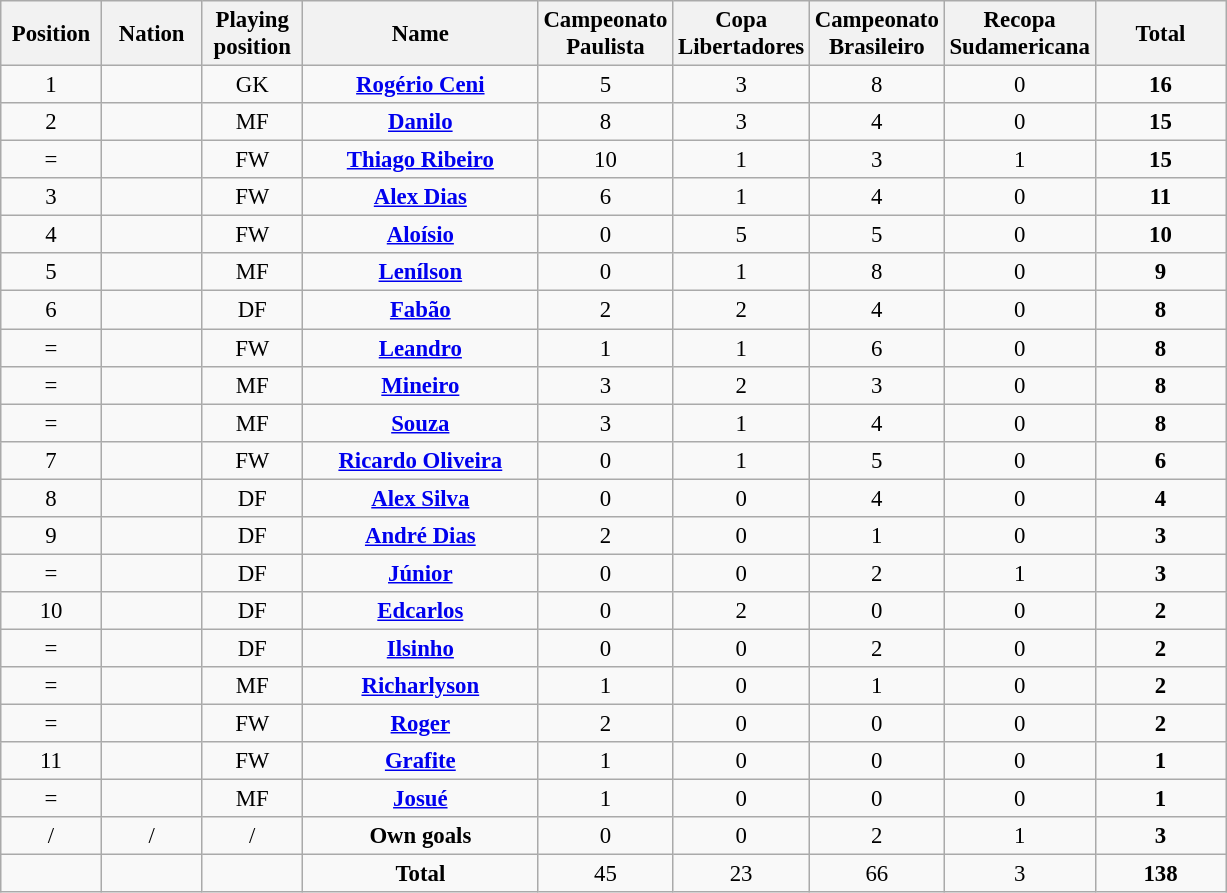<table class="wikitable" style="font-size: 95%; text-align: center;">
<tr>
<th width=60>Position</th>
<th width=60>Nation</th>
<th width=60>Playing position</th>
<th width=150>Name</th>
<th width=80>Campeonato Paulista</th>
<th width=80>Copa Libertadores</th>
<th width=80>Campeonato Brasileiro</th>
<th width=80>Recopa Sudamericana</th>
<th width=80>Total</th>
</tr>
<tr>
<td>1</td>
<td></td>
<td>GK</td>
<td><strong><a href='#'>Rogério Ceni</a></strong></td>
<td>5</td>
<td>3</td>
<td>8</td>
<td>0</td>
<td><strong>16</strong></td>
</tr>
<tr>
<td>2</td>
<td></td>
<td>MF</td>
<td><strong><a href='#'>Danilo</a></strong></td>
<td>8</td>
<td>3</td>
<td>4</td>
<td>0</td>
<td><strong>15</strong></td>
</tr>
<tr>
<td>=</td>
<td></td>
<td>FW</td>
<td><strong><a href='#'>Thiago Ribeiro</a></strong></td>
<td>10</td>
<td>1</td>
<td>3</td>
<td>1</td>
<td><strong>15</strong></td>
</tr>
<tr>
<td>3</td>
<td></td>
<td>FW</td>
<td><strong><a href='#'>Alex Dias</a></strong></td>
<td>6</td>
<td>1</td>
<td>4</td>
<td>0</td>
<td><strong>11</strong></td>
</tr>
<tr>
<td>4</td>
<td></td>
<td>FW</td>
<td><strong><a href='#'>Aloísio</a></strong></td>
<td>0</td>
<td>5</td>
<td>5</td>
<td>0</td>
<td><strong>10</strong></td>
</tr>
<tr>
<td>5</td>
<td></td>
<td>MF</td>
<td><strong><a href='#'>Lenílson</a></strong></td>
<td>0</td>
<td>1</td>
<td>8</td>
<td>0</td>
<td><strong>9</strong></td>
</tr>
<tr>
<td>6</td>
<td></td>
<td>DF</td>
<td><strong><a href='#'>Fabão</a></strong></td>
<td>2</td>
<td>2</td>
<td>4</td>
<td>0</td>
<td><strong>8</strong></td>
</tr>
<tr>
<td>=</td>
<td></td>
<td>FW</td>
<td><strong><a href='#'>Leandro</a></strong></td>
<td>1</td>
<td>1</td>
<td>6</td>
<td>0</td>
<td><strong>8</strong></td>
</tr>
<tr>
<td>=</td>
<td></td>
<td>MF</td>
<td><strong><a href='#'>Mineiro</a></strong></td>
<td>3</td>
<td>2</td>
<td>3</td>
<td>0</td>
<td><strong>8</strong></td>
</tr>
<tr>
<td>=</td>
<td></td>
<td>MF</td>
<td><strong><a href='#'>Souza</a></strong></td>
<td>3</td>
<td>1</td>
<td>4</td>
<td>0</td>
<td><strong>8</strong></td>
</tr>
<tr>
<td>7</td>
<td></td>
<td>FW</td>
<td><strong><a href='#'>Ricardo Oliveira</a></strong></td>
<td>0</td>
<td>1</td>
<td>5</td>
<td>0</td>
<td><strong>6</strong></td>
</tr>
<tr>
<td>8</td>
<td></td>
<td>DF</td>
<td><strong><a href='#'>Alex Silva</a></strong></td>
<td>0</td>
<td>0</td>
<td>4</td>
<td>0</td>
<td><strong>4</strong></td>
</tr>
<tr>
<td>9</td>
<td></td>
<td>DF</td>
<td><strong><a href='#'>André Dias</a></strong></td>
<td>2</td>
<td>0</td>
<td>1</td>
<td>0</td>
<td><strong>3</strong></td>
</tr>
<tr>
<td>=</td>
<td></td>
<td>DF</td>
<td><strong><a href='#'>Júnior</a></strong></td>
<td>0</td>
<td>0</td>
<td>2</td>
<td>1</td>
<td><strong>3</strong></td>
</tr>
<tr>
<td>10</td>
<td></td>
<td>DF</td>
<td><strong><a href='#'>Edcarlos</a></strong></td>
<td>0</td>
<td>2</td>
<td>0</td>
<td>0</td>
<td><strong>2</strong></td>
</tr>
<tr>
<td>=</td>
<td></td>
<td>DF</td>
<td><strong><a href='#'>Ilsinho</a></strong></td>
<td>0</td>
<td>0</td>
<td>2</td>
<td>0</td>
<td><strong>2</strong></td>
</tr>
<tr>
<td>=</td>
<td></td>
<td>MF</td>
<td><strong><a href='#'>Richarlyson</a></strong></td>
<td>1</td>
<td>0</td>
<td>1</td>
<td>0</td>
<td><strong>2</strong></td>
</tr>
<tr>
<td>=</td>
<td></td>
<td>FW</td>
<td><strong><a href='#'>Roger</a></strong></td>
<td>2</td>
<td>0</td>
<td>0</td>
<td>0</td>
<td><strong>2</strong></td>
</tr>
<tr>
<td>11</td>
<td></td>
<td>FW</td>
<td><strong><a href='#'>Grafite</a></strong></td>
<td>1</td>
<td>0</td>
<td>0</td>
<td>0</td>
<td><strong>1</strong></td>
</tr>
<tr>
<td>=</td>
<td></td>
<td>MF</td>
<td><strong><a href='#'>Josué</a></strong></td>
<td>1</td>
<td>0</td>
<td>0</td>
<td>0</td>
<td><strong>1</strong></td>
</tr>
<tr>
<td>/</td>
<td>/</td>
<td>/</td>
<td><strong>Own goals</strong></td>
<td>0</td>
<td>0</td>
<td>2</td>
<td>1</td>
<td><strong>3</strong></td>
</tr>
<tr>
<td></td>
<td></td>
<td></td>
<td><strong>Total</strong></td>
<td>45</td>
<td>23</td>
<td>66</td>
<td>3</td>
<td><strong>138</strong></td>
</tr>
</table>
